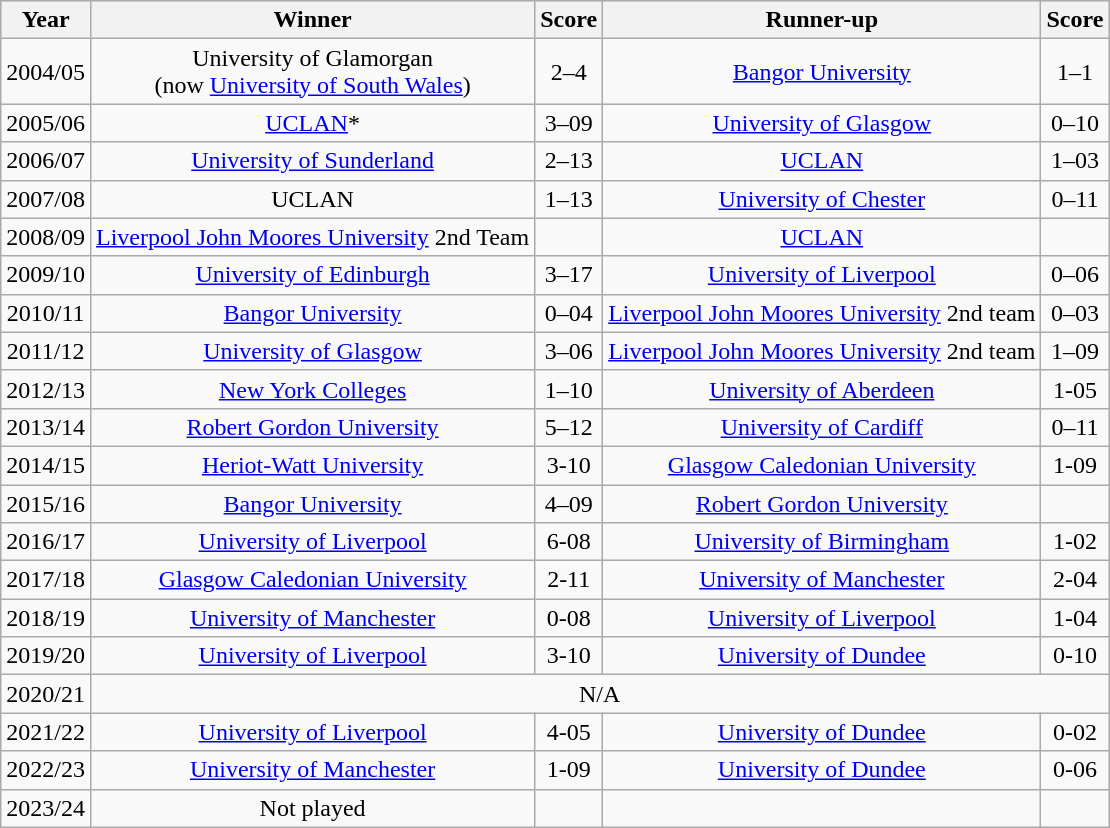<table class="wikitable">
<tr style="background:#efefef">
<th>Year</th>
<th>Winner</th>
<th>Score</th>
<th>Runner-up</th>
<th>Score</th>
</tr>
<tr align="center">
<td>2004/05</td>
<td>University of Glamorgan<br>(now <a href='#'>University of South Wales</a>)</td>
<td>2–4</td>
<td><a href='#'>Bangor University</a></td>
<td>1–1</td>
</tr>
<tr align="center">
<td>2005/06</td>
<td><a href='#'>UCLAN</a>*</td>
<td>3–09</td>
<td><a href='#'>University of Glasgow</a></td>
<td>0–10</td>
</tr>
<tr align="center">
<td>2006/07</td>
<td><a href='#'>University of Sunderland</a></td>
<td>2–13</td>
<td><a href='#'>UCLAN</a></td>
<td>1–03</td>
</tr>
<tr align="center">
<td>2007/08</td>
<td>UCLAN</td>
<td>1–13</td>
<td><a href='#'>University of Chester</a></td>
<td>0–11</td>
</tr>
<tr align="center">
<td>2008/09</td>
<td><a href='#'>Liverpool John Moores University</a> 2nd Team</td>
<td></td>
<td><a href='#'>UCLAN</a></td>
<td></td>
</tr>
<tr align="center">
<td>2009/10</td>
<td><a href='#'>University of Edinburgh</a></td>
<td>3–17</td>
<td><a href='#'>University of Liverpool</a></td>
<td>0–06</td>
</tr>
<tr align="center">
<td>2010/11</td>
<td><a href='#'>Bangor University</a></td>
<td>0–04</td>
<td><a href='#'>Liverpool John Moores University</a> 2nd team</td>
<td>0–03</td>
</tr>
<tr align="center">
<td>2011/12</td>
<td><a href='#'>University of Glasgow</a></td>
<td>3–06</td>
<td><a href='#'>Liverpool John Moores University</a> 2nd team</td>
<td>1–09</td>
</tr>
<tr align="center">
<td>2012/13</td>
<td><a href='#'>New York Colleges</a></td>
<td>1–10</td>
<td><a href='#'>University of Aberdeen</a></td>
<td>1-05</td>
</tr>
<tr align="center">
<td>2013/14</td>
<td><a href='#'>Robert Gordon University</a></td>
<td>5–12</td>
<td><a href='#'>University of Cardiff</a></td>
<td>0–11</td>
</tr>
<tr align="center">
<td>2014/15</td>
<td><a href='#'>Heriot-Watt University</a></td>
<td>3-10</td>
<td><a href='#'>Glasgow Caledonian University</a></td>
<td>1-09</td>
</tr>
<tr align="center">
<td>2015/16</td>
<td><a href='#'>Bangor University</a></td>
<td>4–09</td>
<td><a href='#'>Robert Gordon University</a></td>
<td></td>
</tr>
<tr align="center">
<td>2016/17</td>
<td><a href='#'>University of Liverpool</a></td>
<td>6-08</td>
<td><a href='#'>University of Birmingham</a></td>
<td>1-02</td>
</tr>
<tr align="center">
<td>2017/18</td>
<td><a href='#'>Glasgow Caledonian University</a></td>
<td>2-11</td>
<td><a href='#'>University of Manchester</a></td>
<td>2-04</td>
</tr>
<tr align="center">
<td>2018/19</td>
<td><a href='#'>University of Manchester</a></td>
<td>0-08</td>
<td><a href='#'>University of Liverpool</a></td>
<td>1-04</td>
</tr>
<tr align="center">
<td>2019/20</td>
<td><a href='#'>University of Liverpool</a></td>
<td>3-10</td>
<td><a href='#'>University of Dundee</a></td>
<td>0-10</td>
</tr>
<tr align="center">
<td>2020/21</td>
<td colspan="4">N/A</td>
</tr>
<tr align="center">
<td>2021/22</td>
<td><a href='#'>University of Liverpool</a></td>
<td>4-05</td>
<td><a href='#'>University of Dundee</a></td>
<td>0-02</td>
</tr>
<tr align="center">
<td>2022/23</td>
<td><a href='#'>University of Manchester</a></td>
<td>1-09</td>
<td><a href='#'>University of Dundee</a></td>
<td>0-06</td>
</tr>
<tr align="center">
<td>2023/24</td>
<td>Not played</td>
<td></td>
<td></td>
<td></td>
</tr>
</table>
